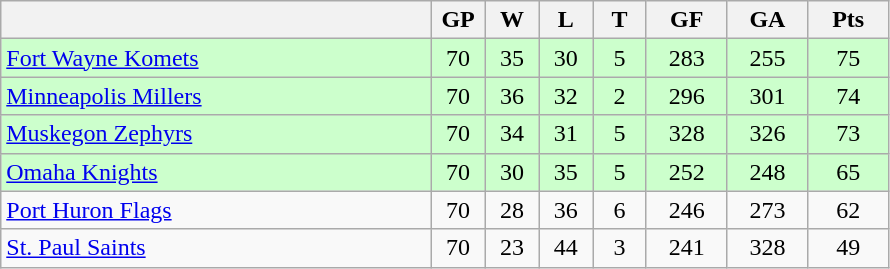<table class="wikitable">
<tr>
<th width="40%"></th>
<th width="5%">GP</th>
<th width="5%">W</th>
<th width="5%">L</th>
<th width="5%">T</th>
<th width="7.5%">GF</th>
<th width="7.5%">GA</th>
<th width="7.5%">Pts</th>
</tr>
<tr align="center" bgcolor="#CCFFCC">
<td align="left"><a href='#'>Fort Wayne Komets</a></td>
<td>70</td>
<td>35</td>
<td>30</td>
<td>5</td>
<td>283</td>
<td>255</td>
<td>75</td>
</tr>
<tr align="center" bgcolor="#CCFFCC">
<td align="left"><a href='#'>Minneapolis Millers</a></td>
<td>70</td>
<td>36</td>
<td>32</td>
<td>2</td>
<td>296</td>
<td>301</td>
<td>74</td>
</tr>
<tr align="center" bgcolor="#CCFFCC">
<td align="left"><a href='#'>Muskegon Zephyrs</a></td>
<td>70</td>
<td>34</td>
<td>31</td>
<td>5</td>
<td>328</td>
<td>326</td>
<td>73</td>
</tr>
<tr align="center" bgcolor="#CCFFCC">
<td align="left"><a href='#'>Omaha Knights</a></td>
<td>70</td>
<td>30</td>
<td>35</td>
<td>5</td>
<td>252</td>
<td>248</td>
<td>65</td>
</tr>
<tr align="center">
<td align="left"><a href='#'>Port Huron Flags</a></td>
<td>70</td>
<td>28</td>
<td>36</td>
<td>6</td>
<td>246</td>
<td>273</td>
<td>62</td>
</tr>
<tr align="center">
<td align="left"><a href='#'>St. Paul Saints</a></td>
<td>70</td>
<td>23</td>
<td>44</td>
<td>3</td>
<td>241</td>
<td>328</td>
<td>49</td>
</tr>
</table>
